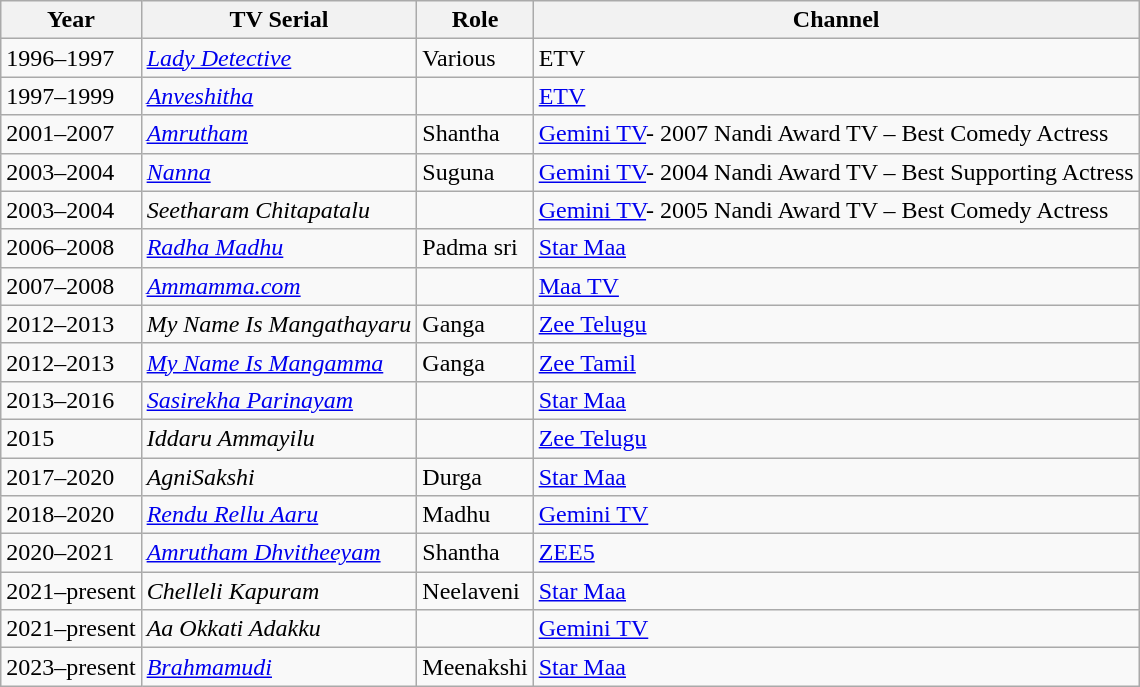<table class="wikitable">
<tr>
<th>Year</th>
<th>TV Serial</th>
<th>Role</th>
<th>Channel</th>
</tr>
<tr>
<td>1996–1997</td>
<td><a href='#'><em>Lady Detective</em></a></td>
<td>Various</td>
<td>ETV</td>
</tr>
<tr>
<td>1997–1999</td>
<td><em><a href='#'>Anveshitha</a></em></td>
<td></td>
<td><a href='#'>ETV</a></td>
</tr>
<tr>
<td>2001–2007</td>
<td><a href='#'><em>Amrutham</em></a></td>
<td>Shantha</td>
<td><a href='#'>Gemini TV</a>- 2007 Nandi Award TV – Best Comedy Actress</td>
</tr>
<tr>
<td>2003–2004</td>
<td><a href='#'><em>Nanna</em></a></td>
<td>Suguna</td>
<td><a href='#'>Gemini TV</a>- 2004 Nandi Award TV – Best Supporting Actress</td>
</tr>
<tr>
<td>2003–2004</td>
<td><em>Seetharam Chitapatalu </em></td>
<td></td>
<td><a href='#'>Gemini TV</a>- 2005 Nandi Award TV – Best Comedy Actress</td>
</tr>
<tr>
<td>2006–2008</td>
<td><em><a href='#'>Radha Madhu</a></em></td>
<td>Padma sri</td>
<td><a href='#'>Star Maa</a></td>
</tr>
<tr>
<td>2007–2008</td>
<td><em><a href='#'>Ammamma.com</a></em></td>
<td></td>
<td><a href='#'>Maa TV</a></td>
</tr>
<tr>
<td>2012–2013</td>
<td><em>My Name Is Mangathayaru</em></td>
<td>Ganga</td>
<td><a href='#'>Zee Telugu</a></td>
</tr>
<tr>
<td>2012–2013</td>
<td><em><a href='#'>My Name Is Mangamma</a></em></td>
<td>Ganga</td>
<td><a href='#'>Zee Tamil</a></td>
</tr>
<tr>
<td>2013–2016</td>
<td><em><a href='#'>Sasirekha Parinayam</a></em></td>
<td></td>
<td><a href='#'>Star Maa</a></td>
</tr>
<tr>
<td>2015</td>
<td><em>Iddaru Ammayilu</em></td>
<td></td>
<td><a href='#'>Zee Telugu</a></td>
</tr>
<tr>
<td>2017–2020</td>
<td><em>AgniSakshi</em></td>
<td>Durga</td>
<td><a href='#'>Star Maa</a></td>
</tr>
<tr>
<td>2018–2020</td>
<td><a href='#'><em>Rendu Rellu Aaru</em></a></td>
<td>Madhu</td>
<td><a href='#'>Gemini TV</a></td>
</tr>
<tr>
<td>2020–2021</td>
<td><em><a href='#'>Amrutham Dhvitheeyam</a></em></td>
<td>Shantha</td>
<td><a href='#'>ZEE5</a></td>
</tr>
<tr>
<td>2021–present</td>
<td><em>Chelleli Kapuram</em></td>
<td>Neelaveni</td>
<td><a href='#'>Star Maa</a></td>
</tr>
<tr>
<td>2021–present</td>
<td><em>Aa Okkati Adakku</em></td>
<td></td>
<td><a href='#'>Gemini TV</a></td>
</tr>
<tr>
<td>2023–present</td>
<td><em><a href='#'>Brahmamudi</a></em></td>
<td>Meenakshi</td>
<td><a href='#'>Star Maa</a></td>
</tr>
</table>
